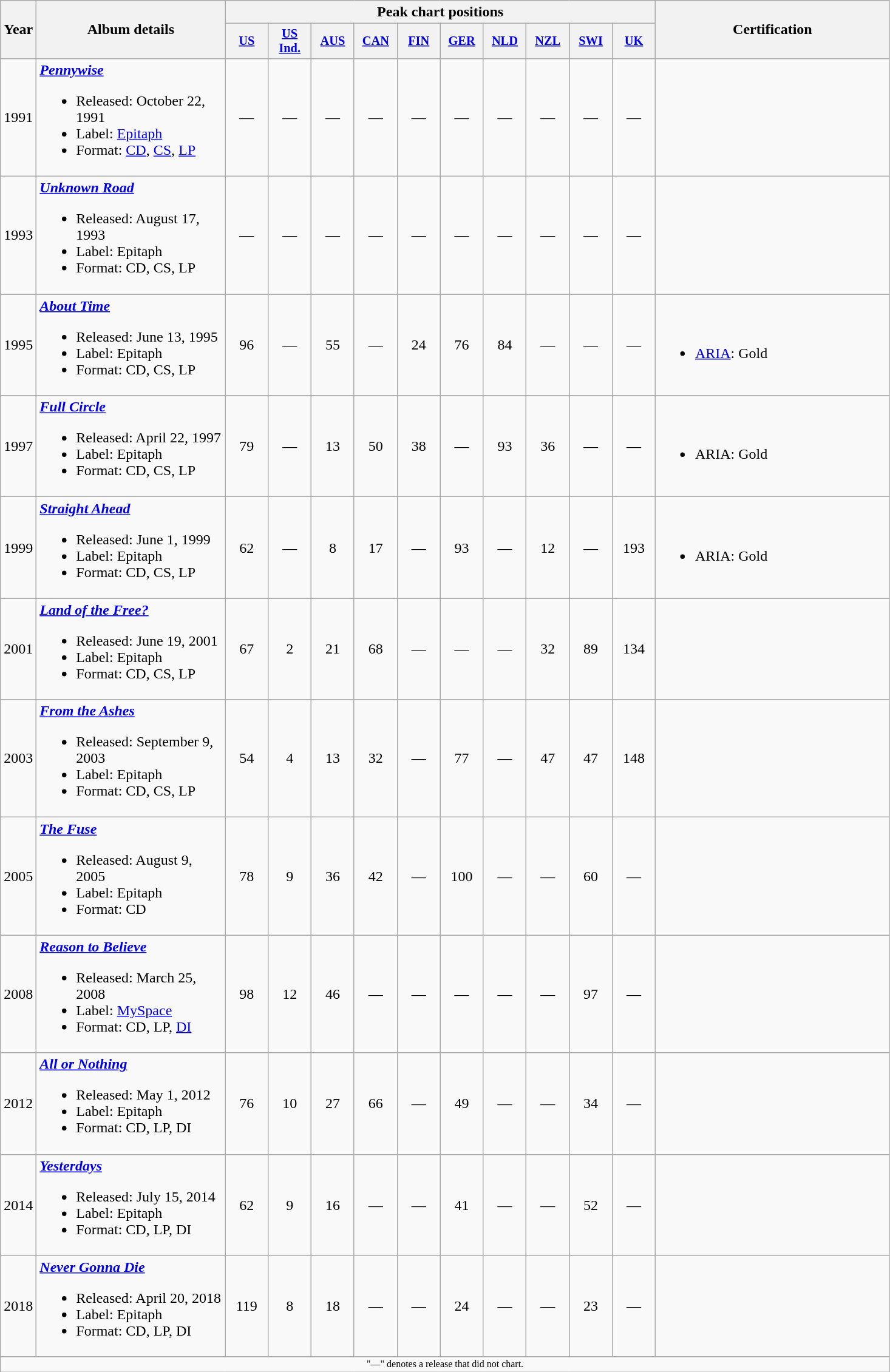<table class="wikitable">
<tr>
<th rowspan="2" width="30">Year</th>
<th rowspan="2" width="200">Album details</th>
<th colspan="10">Peak chart positions</th>
<th rowspan="2" width="250">Certification</th>
</tr>
<tr>
<th style="width:3em;font-size:85%"><a href='#'>US</a><br></th>
<th style="width:3em;font-size:85%"><a href='#'>US<br>Ind.</a><br></th>
<th style="width:3em;font-size:85%"><a href='#'>AUS</a><br></th>
<th style="width:3em;font-size:85%"><a href='#'>CAN</a><br></th>
<th style="width:3em;font-size:85%"><a href='#'>FIN</a><br></th>
<th style="width:3em;font-size:85%"><a href='#'>GER</a><br></th>
<th style="width:3em;font-size:85%"><a href='#'>NLD</a><br></th>
<th style="width:3em;font-size:85%"><a href='#'>NZL</a><br></th>
<th style="width:3em;font-size:85%"><a href='#'>SWI</a><br></th>
<th style="width:3em;font-size:85%"><a href='#'>UK</a></th>
</tr>
<tr>
<td>1991</td>
<td><strong><em><a href='#'>Pennywise</a></em></strong><br><ul><li>Released: October 22, 1991</li><li>Label: <a href='#'>Epitaph</a></li><li>Format: <a href='#'>CD</a>, <a href='#'>CS</a>, <a href='#'>LP</a></li></ul></td>
<td align="center">—</td>
<td align="center">—</td>
<td align="center">—</td>
<td align="center">—</td>
<td align="center">—</td>
<td align="center">—</td>
<td align="center">—</td>
<td align="center">—</td>
<td align="center">—</td>
<td align="center">—</td>
<td></td>
</tr>
<tr>
<td>1993</td>
<td><strong><em><a href='#'>Unknown Road</a></em></strong><br><ul><li>Released: August 17, 1993</li><li>Label: Epitaph</li><li>Format: CD, CS, LP</li></ul></td>
<td align="center">—</td>
<td align="center">—</td>
<td align="center">—</td>
<td align="center">—</td>
<td align="center">—</td>
<td align="center">—</td>
<td align="center">—</td>
<td align="center">—</td>
<td align="center">—</td>
<td align="center">—</td>
<td></td>
</tr>
<tr>
<td>1995</td>
<td><strong><em><a href='#'>About Time</a></em></strong><br><ul><li>Released: June 13, 1995</li><li>Label: Epitaph</li><li>Format: CD, CS, LP</li></ul></td>
<td align="center">96</td>
<td align="center">—</td>
<td align="center">55</td>
<td align="center">—</td>
<td align="center">24</td>
<td align="center">76</td>
<td align="center">84</td>
<td align="center">—</td>
<td align="center">—</td>
<td align="center">—</td>
<td><br><ul><li><a href='#'>ARIA</a>: Gold</li></ul></td>
</tr>
<tr>
<td>1997</td>
<td><strong><em><a href='#'>Full Circle</a></em></strong><br><ul><li>Released: April 22, 1997</li><li>Label: Epitaph</li><li>Format: CD, CS, LP</li></ul></td>
<td align="center">79</td>
<td align="center">—</td>
<td align="center">13</td>
<td align="center">50</td>
<td align="center">38</td>
<td align="center">—</td>
<td align="center">93</td>
<td align="center">36</td>
<td align="center">—</td>
<td align="center">—</td>
<td><br><ul><li>ARIA: Gold</li></ul></td>
</tr>
<tr>
<td>1999</td>
<td><strong><em><a href='#'>Straight Ahead</a></em></strong><br><ul><li>Released: June 1, 1999</li><li>Label: Epitaph</li><li>Format: CD, CS, LP</li></ul></td>
<td align="center">62</td>
<td align="center">—</td>
<td align="center">8</td>
<td align="center">17</td>
<td align="center">—</td>
<td align="center">93</td>
<td align="center">—</td>
<td align="center">12</td>
<td align="center">—</td>
<td align="center">193</td>
<td><br><ul><li>ARIA: Gold</li></ul></td>
</tr>
<tr>
<td>2001</td>
<td><strong><em><a href='#'>Land of the Free?</a></em></strong><br><ul><li>Released: June 19, 2001</li><li>Label: Epitaph</li><li>Format: CD, CS, LP</li></ul></td>
<td align="center">67</td>
<td align="center">2</td>
<td align="center">21</td>
<td align="center">68</td>
<td align="center">—</td>
<td align="center">—</td>
<td align="center">—</td>
<td align="center">32</td>
<td align="center">89</td>
<td align="center">134</td>
<td></td>
</tr>
<tr>
<td>2003</td>
<td><strong><em><a href='#'>From the Ashes</a></em></strong><br><ul><li>Released: September 9, 2003</li><li>Label: Epitaph</li><li>Format: CD, CS, LP</li></ul></td>
<td align="center">54</td>
<td align="center">4</td>
<td align="center">13</td>
<td align="center">32</td>
<td align="center">—</td>
<td align="center">77</td>
<td align="center">—</td>
<td align="center">47</td>
<td align="center">47</td>
<td align="center">148</td>
<td></td>
</tr>
<tr>
<td>2005</td>
<td><strong><em><a href='#'>The Fuse</a></em></strong><br><ul><li>Released: August 9, 2005</li><li>Label: Epitaph</li><li>Format: CD </li></ul></td>
<td align="center">78</td>
<td align="center">9</td>
<td align="center">36</td>
<td align="center">42</td>
<td align="center">—</td>
<td align="center">100</td>
<td align="center">—</td>
<td align="center">—</td>
<td align="center">60</td>
<td align="center">—</td>
<td></td>
</tr>
<tr>
<td>2008</td>
<td><strong><em><a href='#'>Reason to Believe</a></em></strong><br><ul><li>Released: March 25, 2008</li><li>Label: <a href='#'>MySpace</a></li><li>Format: CD, LP, <a href='#'>DI</a></li></ul></td>
<td align="center">98</td>
<td align="center">12</td>
<td align="center">46</td>
<td align="center">—</td>
<td align="center">—</td>
<td align="center">—</td>
<td align="center">—</td>
<td align="center">—</td>
<td align="center">97</td>
<td align="center">—</td>
<td></td>
</tr>
<tr>
<td>2012</td>
<td><strong><em><a href='#'>All or Nothing</a></em></strong><br><ul><li>Released: May 1, 2012</li><li>Label: Epitaph</li><li>Format: CD, LP, DI</li></ul></td>
<td align="center">76</td>
<td align="center">10</td>
<td align="center">27</td>
<td align="center">66</td>
<td align="center">—</td>
<td align="center">49</td>
<td align="center">—</td>
<td align="center">—</td>
<td align="center">34</td>
<td align="center">—</td>
<td></td>
</tr>
<tr>
<td>2014</td>
<td><strong><em><a href='#'>Yesterdays</a></em></strong><br><ul><li>Released: July 15, 2014</li><li>Label: Epitaph</li><li>Format: CD, LP, DI</li></ul></td>
<td align="center">62</td>
<td align="center">9</td>
<td align="center">16</td>
<td align="center">—</td>
<td align="center">—</td>
<td align="center">41</td>
<td align="center">—</td>
<td align="center">—</td>
<td align="center">52</td>
<td align="center">—</td>
<td></td>
</tr>
<tr>
<td>2018</td>
<td><strong><em><a href='#'>Never Gonna Die</a></em></strong><br><ul><li>Released: April 20, 2018</li><li>Label: Epitaph</li><li>Format: CD, LP, DI</li></ul></td>
<td align="center">119</td>
<td align="center">8</td>
<td align="center">18<br></td>
<td align="center">—</td>
<td align="center">—</td>
<td align="center">24</td>
<td align="center">—</td>
<td align="center">—</td>
<td align="center">23</td>
<td align="center">—</td>
<td></td>
</tr>
<tr>
<td align="center" colspan="14" style="font-size: 8pt">"—" denotes a release that did not chart.</td>
</tr>
</table>
